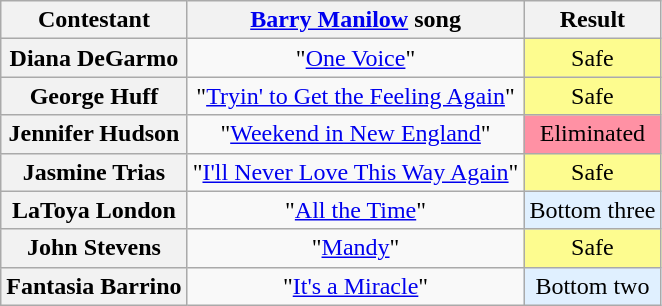<table class="wikitable unsortable" style="text-align:center;">
<tr>
<th scope="col">Contestant</th>
<th scope="col"><a href='#'>Barry Manilow</a> song</th>
<th scope="col">Result</th>
</tr>
<tr>
<th scope="row">Diana DeGarmo</th>
<td>"<a href='#'>One Voice</a>"</td>
<td style="background:#FDFC8F;">Safe</td>
</tr>
<tr>
<th scope="row">George Huff</th>
<td>"<a href='#'>Tryin' to Get the Feeling Again</a>"</td>
<td style="background:#FDFC8F;">Safe</td>
</tr>
<tr>
<th scope="row">Jennifer Hudson</th>
<td>"<a href='#'>Weekend in New England</a>"</td>
<td bgcolor="FF91A4">Eliminated</td>
</tr>
<tr>
<th scope="row">Jasmine Trias</th>
<td>"<a href='#'>I'll Never Love This Way Again</a>"</td>
<td style="background:#FDFC8F;">Safe</td>
</tr>
<tr>
<th scope="row">LaToya London</th>
<td>"<a href='#'>All the Time</a>"</td>
<td bgcolor="E0F0FF">Bottom three</td>
</tr>
<tr>
<th scope="row">John Stevens</th>
<td>"<a href='#'>Mandy</a>"</td>
<td style="background:#FDFC8F;">Safe</td>
</tr>
<tr>
<th scope="row">Fantasia Barrino</th>
<td>"<a href='#'>It's a Miracle</a>"</td>
<td bgcolor="E0F0FF">Bottom two</td>
</tr>
</table>
